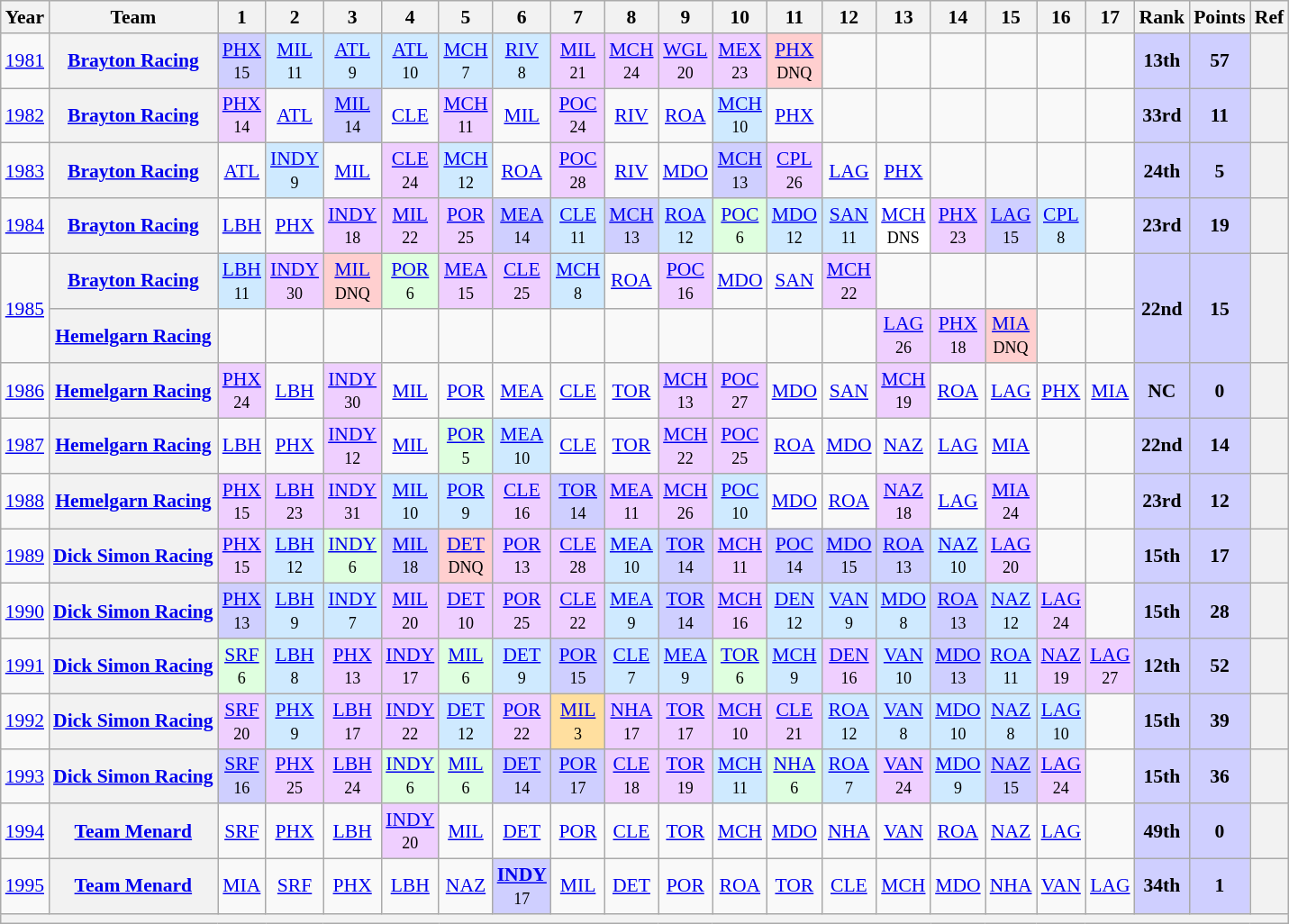<table class="wikitable" style="text-align:center; font-size:90%">
<tr>
<th>Year</th>
<th>Team</th>
<th>1</th>
<th>2</th>
<th>3</th>
<th>4</th>
<th>5</th>
<th>6</th>
<th>7</th>
<th>8</th>
<th>9</th>
<th>10</th>
<th>11</th>
<th>12</th>
<th>13</th>
<th>14</th>
<th>15</th>
<th>16</th>
<th>17</th>
<th>Rank</th>
<th>Points</th>
<th>Ref</th>
</tr>
<tr>
<td><a href='#'>1981</a></td>
<th><a href='#'>Brayton Racing</a></th>
<td style="background:#CFCFFF;"><a href='#'>PHX</a><br><small>15</small></td>
<td style="background:#CFEAFF;"><a href='#'>MIL</a><br><small>11</small></td>
<td style="background:#CFEAFF;"><a href='#'>ATL</a><br><small>9</small></td>
<td style="background:#CFEAFF;"><a href='#'>ATL</a><br><small>10</small></td>
<td style="background:#CFEAFF;"><a href='#'>MCH</a><br><small>7</small></td>
<td style="background:#CFEAFF;"><a href='#'>RIV</a><br><small>8</small></td>
<td style="background:#EFCFFF;"><a href='#'>MIL</a><br><small>21</small></td>
<td style="background:#EFCFFF;"><a href='#'>MCH</a><br><small>24</small></td>
<td style="background:#EFCFFF;"><a href='#'>WGL</a><br><small>20</small></td>
<td style="background:#EFCFFF;"><a href='#'>MEX</a><br><small>23</small></td>
<td style="background:#FFCFCF;"><a href='#'>PHX</a><br><small>DNQ</small></td>
<td></td>
<td></td>
<td></td>
<td></td>
<td></td>
<td></td>
<td style="background:#CFCFFF;"><strong>13th</strong></td>
<td style="background:#CFCFFF;"><strong>57</strong></td>
<th></th>
</tr>
<tr>
<td><a href='#'>1982</a></td>
<th><a href='#'>Brayton Racing</a></th>
<td style="background:#EFCFFF;"><a href='#'>PHX</a><br><small>14</small></td>
<td><a href='#'>ATL</a><br><small></small></td>
<td style="background:#CFCFFF;"><a href='#'>MIL</a><br><small>14</small></td>
<td><a href='#'>CLE</a><br><small></small></td>
<td style="background:#EFCFFF;"><a href='#'>MCH</a><br><small>11</small></td>
<td><a href='#'>MIL</a><br><small></small></td>
<td style="background:#EFCFFF;"><a href='#'>POC</a><br><small>24</small></td>
<td><a href='#'>RIV</a><br><small></small></td>
<td><a href='#'>ROA</a><br><small></small></td>
<td style="background:#CFEAFF;"><a href='#'>MCH</a><br><small>10</small></td>
<td><a href='#'>PHX</a><br><small></small></td>
<td></td>
<td></td>
<td></td>
<td></td>
<td></td>
<td></td>
<td style="background:#CFCFFF;"><strong>33rd</strong></td>
<td style="background:#CFCFFF;"><strong>11</strong></td>
<th></th>
</tr>
<tr>
<td><a href='#'>1983</a></td>
<th><a href='#'>Brayton Racing</a></th>
<td><a href='#'>ATL</a><br><small></small></td>
<td style="background:#CFEAFF;"><a href='#'>INDY</a><br><small>9</small></td>
<td><a href='#'>MIL</a><br><small></small></td>
<td style="background:#EFCFFF;"><a href='#'>CLE</a><br><small>24</small></td>
<td style="background:#CFEAFF;"><a href='#'>MCH</a><br><small>12</small></td>
<td><a href='#'>ROA</a><br><small></small></td>
<td style="background:#EFCFFF;"><a href='#'>POC</a><br><small>28</small></td>
<td><a href='#'>RIV</a><br><small></small></td>
<td><a href='#'>MDO</a><br><small></small></td>
<td style="background:#CFCFFF;"><a href='#'>MCH</a><br><small>13</small></td>
<td style="background:#EFCFFF;"><a href='#'>CPL</a><br><small>26</small></td>
<td><a href='#'>LAG</a><br><small></small></td>
<td><a href='#'>PHX</a><br><small></small></td>
<td></td>
<td></td>
<td></td>
<td></td>
<td style="background:#CFCFFF;"><strong>24th</strong></td>
<td style="background:#CFCFFF;"><strong>5</strong></td>
<th></th>
</tr>
<tr>
<td><a href='#'>1984</a></td>
<th><a href='#'>Brayton Racing</a></th>
<td><a href='#'>LBH</a><br><small></small></td>
<td><a href='#'>PHX</a><br><small></small></td>
<td style="background:#EFCFFF;"><a href='#'>INDY</a><br><small>18</small></td>
<td style="background:#EFCFFF;"><a href='#'>MIL</a><br><small>22</small></td>
<td style="background:#EFCFFF;"><a href='#'>POR</a><br><small>25</small></td>
<td style="background:#CFCFFF;"><a href='#'>MEA</a><br><small>14</small></td>
<td style="background:#CFEAFF;"><a href='#'>CLE</a><br><small>11</small></td>
<td style="background:#CFCFFF;"><a href='#'>MCH</a><br><small>13</small></td>
<td style="background:#CFEAFF;"><a href='#'>ROA</a><br><small>12</small></td>
<td style="background:#DFFFDF;"><a href='#'>POC</a><br><small>6</small></td>
<td style="background:#CFEAFF;"><a href='#'>MDO</a><br><small>12</small></td>
<td style="background:#CFEAFF;"><a href='#'>SAN</a><br><small>11</small></td>
<td style="background:#FFFFFF;"><a href='#'>MCH</a><br><small>DNS</small></td>
<td style="background:#EFCFFF;"><a href='#'>PHX</a><br><small>23</small></td>
<td style="background:#CFCFFF;"><a href='#'>LAG</a><br><small>15</small></td>
<td style="background:#CFEAFF;"><a href='#'>CPL</a><br><small>8</small></td>
<td></td>
<td style="background:#CFCFFF;"><strong>23rd</strong></td>
<td style="background:#CFCFFF;"><strong>19</strong></td>
<th></th>
</tr>
<tr>
<td rowspan=2><a href='#'>1985</a></td>
<th><a href='#'>Brayton Racing</a></th>
<td style="background:#CFEAFF;"><a href='#'>LBH</a><br><small>11</small></td>
<td style="background:#EFCFFF;"><a href='#'>INDY</a><br><small>30</small></td>
<td style="background:#FFCFCF;"><a href='#'>MIL</a><br><small>DNQ</small></td>
<td style="background:#DFFFDF;"><a href='#'>POR</a><br><small>6</small></td>
<td style="background:#EFCFFF;"><a href='#'>MEA</a><br><small>15</small></td>
<td style="background:#EFCFFF;"><a href='#'>CLE</a><br><small>25</small></td>
<td style="background:#CFEAFF;"><a href='#'>MCH</a><br><small>8</small></td>
<td><a href='#'>ROA</a><br><small></small></td>
<td style="background:#EFCFFF;"><a href='#'>POC</a><br><small>16</small></td>
<td><a href='#'>MDO</a><br><small></small></td>
<td><a href='#'>SAN</a><br><small></small></td>
<td style="background:#EFCFFF;"><a href='#'>MCH</a><br><small>22</small></td>
<td></td>
<td></td>
<td></td>
<td></td>
<td></td>
<td rowspan=2 style="background:#CFCFFF;"><strong>22nd</strong></td>
<td rowspan=2 style="background:#CFCFFF;"><strong>15</strong></td>
<th rowspan=2></th>
</tr>
<tr>
<th><a href='#'>Hemelgarn Racing</a></th>
<td></td>
<td></td>
<td></td>
<td></td>
<td></td>
<td></td>
<td></td>
<td></td>
<td></td>
<td></td>
<td></td>
<td></td>
<td style="background:#EFCFFF;"><a href='#'>LAG</a><br><small>26</small></td>
<td style="background:#EFCFFF;"><a href='#'>PHX</a><br><small>18</small></td>
<td style="background:#FFCFCF;"><a href='#'>MIA</a><br><small>DNQ</small></td>
<td></td>
<td></td>
</tr>
<tr>
<td><a href='#'>1986</a></td>
<th><a href='#'>Hemelgarn Racing</a></th>
<td style="background:#EFCFFF;"><a href='#'>PHX</a><br><small>24</small></td>
<td><a href='#'>LBH</a><br><small></small></td>
<td style="background:#EFCFFF;"><a href='#'>INDY</a><br><small>30</small></td>
<td><a href='#'>MIL</a><br><small></small></td>
<td><a href='#'>POR</a><br><small></small></td>
<td><a href='#'>MEA</a><br><small></small></td>
<td><a href='#'>CLE</a><br><small></small></td>
<td><a href='#'>TOR</a><br><small></small></td>
<td style="background:#EFCFFF;"><a href='#'>MCH</a><br><small>13</small></td>
<td style="background:#EFCFFF;"><a href='#'>POC</a><br><small>27</small></td>
<td><a href='#'>MDO</a><br><small></small></td>
<td><a href='#'>SAN</a><br><small></small></td>
<td style="background:#EFCFFF;"><a href='#'>MCH</a><br><small>19</small></td>
<td><a href='#'>ROA</a><br><small></small></td>
<td><a href='#'>LAG</a><br><small></small></td>
<td><a href='#'>PHX</a><br><small></small></td>
<td><a href='#'>MIA</a><br><small></small></td>
<td style="background:#CFCFFF;"><strong>NC</strong></td>
<td style="background:#CFCFFF;"><strong>0</strong></td>
<th></th>
</tr>
<tr>
<td><a href='#'>1987</a></td>
<th><a href='#'>Hemelgarn Racing</a></th>
<td><a href='#'>LBH</a><br><small></small></td>
<td><a href='#'>PHX</a><br><small></small></td>
<td style="background:#EFCFFF;"><a href='#'>INDY</a><br><small>12</small></td>
<td><a href='#'>MIL</a><br><small></small></td>
<td style="background:#DFFFDF;"><a href='#'>POR</a><br><small>5</small></td>
<td style="background:#CFEAFF;"><a href='#'>MEA</a><br><small>10</small></td>
<td><a href='#'>CLE</a><br><small></small></td>
<td><a href='#'>TOR</a><br><small></small></td>
<td style="background:#EFCFFF;"><a href='#'>MCH</a><br><small>22</small></td>
<td style="background:#EFCFFF;"><a href='#'>POC</a><br><small>25</small></td>
<td><a href='#'>ROA</a><br><small></small></td>
<td><a href='#'>MDO</a><br><small></small></td>
<td><a href='#'>NAZ</a><br><small></small></td>
<td><a href='#'>LAG</a><br><small></small></td>
<td><a href='#'>MIA</a><br><small></small></td>
<td></td>
<td></td>
<td style="background:#CFCFFF;"><strong>22nd</strong></td>
<td style="background:#CFCFFF;"><strong>14</strong></td>
<th></th>
</tr>
<tr>
<td><a href='#'>1988</a></td>
<th><a href='#'>Hemelgarn Racing</a></th>
<td style="background:#EFCFFF;"><a href='#'>PHX</a><br><small>15</small></td>
<td style="background:#EFCFFF;"><a href='#'>LBH</a><br><small>23</small></td>
<td style="background:#EFCFFF;"><a href='#'>INDY</a><br><small>31</small></td>
<td style="background:#CFEAFF;"><a href='#'>MIL</a><br><small>10</small></td>
<td style="background:#CFEAFF;"><a href='#'>POR</a><br><small>9</small></td>
<td style="background:#EFCFFF;"><a href='#'>CLE</a><br><small>16</small></td>
<td style="background:#CFCFFF;"><a href='#'>TOR</a><br><small>14</small></td>
<td style="background:#EFCFFF;"><a href='#'>MEA</a><br><small>11</small></td>
<td style="background:#EFCFFF;"><a href='#'>MCH</a><br><small>26</small></td>
<td style="background:#CFEAFF;"><a href='#'>POC</a><br><small>10</small></td>
<td><a href='#'>MDO</a><br><small></small></td>
<td><a href='#'>ROA</a><br><small></small></td>
<td style="background:#EFCFFF;"><a href='#'>NAZ</a><br><small>18</small></td>
<td><a href='#'>LAG</a><br><small></small></td>
<td style="background:#EFCFFF;"><a href='#'>MIA</a><br><small>24</small></td>
<td></td>
<td></td>
<td style="background:#CFCFFF;"><strong>23rd</strong></td>
<td style="background:#CFCFFF;"><strong>12</strong></td>
<th></th>
</tr>
<tr>
<td><a href='#'>1989</a></td>
<th><a href='#'>Dick Simon Racing</a></th>
<td style="background:#EFCFFF;"><a href='#'>PHX</a><br><small>15</small></td>
<td style="background:#CFEAFF;"><a href='#'>LBH</a><br><small>12</small></td>
<td style="background:#DFFFDF;"><a href='#'>INDY</a><br><small>6</small></td>
<td style="background:#CFCFFF;"><a href='#'>MIL</a><br><small>18</small></td>
<td style="background:#FFCFCF;"><a href='#'>DET</a><br><small>DNQ</small></td>
<td style="background:#EFCFFF;"><a href='#'>POR</a><br><small>13</small></td>
<td style="background:#EFCFFF;"><a href='#'>CLE</a><br><small>28</small></td>
<td style="background:#CFEAFF;"><a href='#'>MEA</a><br><small>10</small></td>
<td style="background:#CFCFFF;"><a href='#'>TOR</a><br><small>14</small></td>
<td style="background:#EFCFFF;"><a href='#'>MCH</a><br><small>11</small></td>
<td style="background:#CFCFFF;"><a href='#'>POC</a><br><small>14</small></td>
<td style="background:#CFCFFF;"><a href='#'>MDO</a><br><small>15</small></td>
<td style="background:#CFCFFF;"><a href='#'>ROA</a><br><small>13</small></td>
<td style="background:#CFEAFF;"><a href='#'>NAZ</a><br><small>10</small></td>
<td style="background:#EFCFFF;"><a href='#'>LAG</a><br><small>20</small></td>
<td></td>
<td></td>
<td style="background:#CFCFFF;"><strong>15th</strong></td>
<td style="background:#CFCFFF;"><strong>17</strong></td>
<th></th>
</tr>
<tr>
<td><a href='#'>1990</a></td>
<th><a href='#'>Dick Simon Racing</a></th>
<td style="background:#CFCFFF;"><a href='#'>PHX</a><br><small>13</small></td>
<td style="background:#CFEAFF;"><a href='#'>LBH</a><br><small>9</small></td>
<td style="background:#CFEAFF;"><a href='#'>INDY</a><br><small>7</small></td>
<td style="background:#EFCFFF;"><a href='#'>MIL</a><br><small>20</small></td>
<td style="background:#EFCFFF;"><a href='#'>DET</a><br><small>10</small></td>
<td style="background:#EFCFFF;"><a href='#'>POR</a><br><small>25</small></td>
<td style="background:#EFCFFF;"><a href='#'>CLE</a><br><small>22</small></td>
<td style="background:#CFEAFF;"><a href='#'>MEA</a><br><small>9</small></td>
<td style="background:#CFCFFF;"><a href='#'>TOR</a><br><small>14</small></td>
<td style="background:#EFCFFF;"><a href='#'>MCH</a><br><small>16</small></td>
<td style="background:#CFEAFF;"><a href='#'>DEN</a><br><small>12</small></td>
<td style="background:#CFEAFF;"><a href='#'>VAN</a><br><small>9</small></td>
<td style="background:#CFEAFF;"><a href='#'>MDO</a><br><small>8</small></td>
<td style="background:#CFCFFF;"><a href='#'>ROA</a><br><small>13</small></td>
<td style="background:#CFEAFF;"><a href='#'>NAZ</a><br><small>12</small></td>
<td style="background:#EFCFFF;"><a href='#'>LAG</a><br><small>24</small></td>
<td></td>
<td style="background:#CFCFFF;"><strong>15th</strong></td>
<td style="background:#CFCFFF;"><strong>28</strong></td>
<th></th>
</tr>
<tr>
<td><a href='#'>1991</a></td>
<th><a href='#'>Dick Simon Racing</a></th>
<td style="background:#DFFFDF;"><a href='#'>SRF</a><br><small>6</small></td>
<td style="background:#CFEAFF;"><a href='#'>LBH</a><br><small>8</small></td>
<td style="background:#EFCFFF;"><a href='#'>PHX</a><br><small>13</small></td>
<td style="background:#EFCFFF;"><a href='#'>INDY</a><br><small>17</small></td>
<td style="background:#DFFFDF;"><a href='#'>MIL</a><br><small>6</small></td>
<td style="background:#CFEAFF;"><a href='#'>DET</a><br><small>9</small></td>
<td style="background:#CFCFFF;"><a href='#'>POR</a><br><small>15</small></td>
<td style="background:#CFEAFF;"><a href='#'>CLE</a><br><small>7</small></td>
<td style="background:#CFEAFF;"><a href='#'>MEA</a><br><small>9</small></td>
<td style="background:#DFFFDF;"><a href='#'>TOR</a><br><small>6</small></td>
<td style="background:#CFEAFF;"><a href='#'>MCH</a><br><small>9</small></td>
<td style="background:#EFCFFF;"><a href='#'>DEN</a><br><small>16</small></td>
<td style="background:#CFEAFF;"><a href='#'>VAN</a><br><small>10</small></td>
<td style="background:#CFCFFF;"><a href='#'>MDO</a><br><small>13</small></td>
<td style="background:#CFEAFF;"><a href='#'>ROA</a><br><small>11</small></td>
<td style="background:#EFCFFF;"><a href='#'>NAZ</a><br><small>19</small></td>
<td style="background:#EFCFFF;"><a href='#'>LAG</a><br><small>27</small></td>
<td style="background:#CFCFFF;"><strong>12th</strong></td>
<td style="background:#CFCFFF;"><strong>52</strong></td>
<th></th>
</tr>
<tr>
<td><a href='#'>1992</a></td>
<th><a href='#'>Dick Simon Racing</a></th>
<td style="background:#EFCFFF;"><a href='#'>SRF</a><br><small>20</small></td>
<td style="background:#CFEAFF;"><a href='#'>PHX</a><br><small>9</small></td>
<td style="background:#EFCFFF;"><a href='#'>LBH</a><br><small>17</small></td>
<td style="background:#EFCFFF;"><a href='#'>INDY</a><br><small>22</small></td>
<td style="background:#CFEAFF;"><a href='#'>DET</a><br><small>12</small></td>
<td style="background:#EFCFFF;"><a href='#'>POR</a><br><small>22</small></td>
<td style="background:#FFDF9F;"><a href='#'>MIL</a><br><small>3</small></td>
<td style="background:#EFCFFF;"><a href='#'>NHA</a><br><small>17</small></td>
<td style="background:#EFCFFF;"><a href='#'>TOR</a><br><small>17</small></td>
<td style="background:#EFCFFF;"><a href='#'>MCH</a><br><small>10</small></td>
<td style="background:#EFCFFF;"><a href='#'>CLE</a><br><small>21</small></td>
<td style="background:#CFEAFF;"><a href='#'>ROA</a><br><small>12</small></td>
<td style="background:#CFEAFF;"><a href='#'>VAN</a><br><small>8</small></td>
<td style="background:#CFEAFF;"><a href='#'>MDO</a><br><small>10</small></td>
<td style="background:#CFEAFF;"><a href='#'>NAZ</a><br><small>8</small></td>
<td style="background:#CFEAFF;"><a href='#'>LAG</a><br><small>10</small></td>
<td></td>
<td style="background:#CFCFFF;"><strong>15th</strong></td>
<td style="background:#CFCFFF;"><strong>39</strong></td>
<th></th>
</tr>
<tr>
<td><a href='#'>1993</a></td>
<th><a href='#'>Dick Simon Racing</a></th>
<td style="background:#CFCFFF;"><a href='#'>SRF</a><br><small>16</small></td>
<td style="background:#EFCFFF;"><a href='#'>PHX</a><br><small>25</small></td>
<td style="background:#EFCFFF;"><a href='#'>LBH</a><br><small>24</small></td>
<td style="background:#DFFFDF;"><a href='#'>INDY</a><br><small>6</small></td>
<td style="background:#DFFFDF;"><a href='#'>MIL</a><br><small>6</small></td>
<td style="background:#CFCFFF;"><a href='#'>DET</a><br><small>14</small></td>
<td style="background:#CFCFFF;"><a href='#'>POR</a><br><small>17</small></td>
<td style="background:#EFCFFF;"><a href='#'>CLE</a><br><small>18</small></td>
<td style="background:#EFCFFF;"><a href='#'>TOR</a><br><small>19</small></td>
<td style="background:#CFEAFF;"><a href='#'>MCH</a><br><small>11</small></td>
<td style="background:#DFFFDF;"><a href='#'>NHA</a><br><small>6</small></td>
<td style="background:#CFEAFF;"><a href='#'>ROA</a><br><small>7</small></td>
<td style="background:#EFCFFF;"><a href='#'>VAN</a><br><small>24</small></td>
<td style="background:#CFEAFF;"><a href='#'>MDO</a><br><small>9</small></td>
<td style="background:#CFCFFF;"><a href='#'>NAZ</a><br><small>15</small></td>
<td style="background:#EFCFFF;"><a href='#'>LAG</a><br><small>24</small></td>
<td></td>
<td style="background:#CFCFFF;"><strong>15th</strong></td>
<td style="background:#CFCFFF;"><strong>36</strong></td>
<th></th>
</tr>
<tr>
<td><a href='#'>1994</a></td>
<th><a href='#'>Team Menard</a></th>
<td><a href='#'>SRF</a></td>
<td><a href='#'>PHX</a><br><small></small></td>
<td><a href='#'>LBH</a><br><small></small></td>
<td style="background:#EFCFFF;"><a href='#'>INDY</a><br><small>20</small></td>
<td><a href='#'>MIL</a><br><small></small></td>
<td><a href='#'>DET</a><br><small></small></td>
<td><a href='#'>POR</a><br><small></small></td>
<td><a href='#'>CLE</a><br><small></small></td>
<td><a href='#'>TOR</a><br><small></small></td>
<td><a href='#'>MCH</a><br><small></small></td>
<td><a href='#'>MDO</a><br><small></small></td>
<td><a href='#'>NHA</a><br><small></small></td>
<td><a href='#'>VAN</a><br><small></small></td>
<td><a href='#'>ROA</a><br><small></small></td>
<td><a href='#'>NAZ</a><br><small></small></td>
<td><a href='#'>LAG</a><br><small></small></td>
<td></td>
<td style="background:#CFCFFF;"><strong>49th</strong></td>
<td style="background:#CFCFFF;"><strong>0</strong></td>
<th></th>
</tr>
<tr>
<td><a href='#'>1995</a></td>
<th><a href='#'>Team Menard</a></th>
<td><a href='#'>MIA</a><br><small></small></td>
<td><a href='#'>SRF</a><br><small></small></td>
<td><a href='#'>PHX</a><br><small></small></td>
<td><a href='#'>LBH</a><br><small></small></td>
<td><a href='#'>NAZ</a><br><small></small></td>
<td style="background:#CFCFFF;"><strong><a href='#'>INDY</a></strong><br><small>17</small></td>
<td><a href='#'>MIL</a><br><small></small></td>
<td><a href='#'>DET</a><br><small></small></td>
<td><a href='#'>POR</a><br><small></small></td>
<td><a href='#'>ROA</a><br><small></small></td>
<td><a href='#'>TOR</a><br><small></small></td>
<td><a href='#'>CLE</a><br><small></small></td>
<td><a href='#'>MCH</a><br><small></small></td>
<td><a href='#'>MDO</a><br><small></small></td>
<td><a href='#'>NHA</a><br><small></small></td>
<td><a href='#'>VAN</a><br><small></small></td>
<td><a href='#'>LAG</a><br><small></small></td>
<td style="background:#CFCFFF;"><strong>34th</strong></td>
<td style="background:#CFCFFF;"><strong>1</strong></td>
<th></th>
</tr>
<tr>
<th colspan="22"></th>
</tr>
</table>
